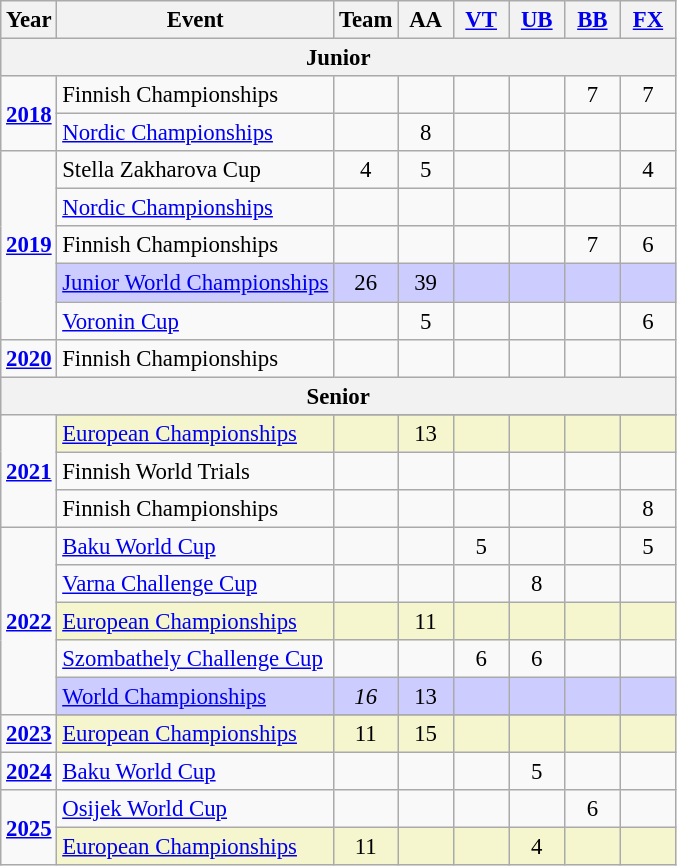<table class="wikitable" style="text-align:center; font-size:95%;">
<tr>
<th align="center">Year</th>
<th align="center">Event</th>
<th style="width:30px;">Team</th>
<th style="width:30px;">AA</th>
<th style="width:30px;"><a href='#'>VT</a></th>
<th style="width:30px;"><a href='#'>UB</a></th>
<th style="width:30px;"><a href='#'>BB</a></th>
<th style="width:30px;"><a href='#'>FX</a></th>
</tr>
<tr>
<th colspan="8"><strong>Junior</strong></th>
</tr>
<tr>
<td rowspan="2"><strong><a href='#'>2018</a></strong></td>
<td align=left>Finnish Championships</td>
<td></td>
<td></td>
<td></td>
<td></td>
<td>7</td>
<td>7</td>
</tr>
<tr>
<td align=left><a href='#'>Nordic Championships</a></td>
<td></td>
<td>8</td>
<td></td>
<td></td>
<td></td>
<td></td>
</tr>
<tr>
<td rowspan="5"><strong><a href='#'>2019</a></strong></td>
<td align=left>Stella Zakharova Cup</td>
<td>4</td>
<td>5</td>
<td></td>
<td></td>
<td></td>
<td>4</td>
</tr>
<tr>
<td align=left><a href='#'>Nordic Championships</a></td>
<td></td>
<td></td>
<td></td>
<td></td>
<td></td>
<td></td>
</tr>
<tr>
<td align=left>Finnish Championships</td>
<td></td>
<td></td>
<td></td>
<td></td>
<td>7</td>
<td>6</td>
</tr>
<tr bgcolor=#CCCCFF>
<td align=left><a href='#'>Junior World Championships</a></td>
<td>26</td>
<td>39</td>
<td></td>
<td></td>
<td></td>
<td></td>
</tr>
<tr>
<td align=left><a href='#'>Voronin Cup</a></td>
<td></td>
<td>5</td>
<td></td>
<td></td>
<td></td>
<td>6</td>
</tr>
<tr>
<td rowspan="1"><strong><a href='#'>2020</a></strong></td>
<td align=left>Finnish Championships</td>
<td></td>
<td></td>
<td></td>
<td></td>
<td></td>
<td></td>
</tr>
<tr>
<th colspan="8"><strong>Senior</strong></th>
</tr>
<tr>
<td rowspan="4"><strong><a href='#'>2021</a></strong></td>
</tr>
<tr bgcolor=#F5F6CE>
<td align=left><a href='#'>European Championships</a></td>
<td></td>
<td>13</td>
<td></td>
<td></td>
<td></td>
<td></td>
</tr>
<tr>
<td align=left>Finnish World Trials</td>
<td></td>
<td></td>
<td></td>
<td></td>
<td></td>
<td></td>
</tr>
<tr>
<td align=left>Finnish Championships</td>
<td></td>
<td></td>
<td></td>
<td></td>
<td></td>
<td>8</td>
</tr>
<tr>
<td rowspan="5"><strong><a href='#'>2022</a></strong></td>
<td align=left><a href='#'>Baku World Cup</a></td>
<td></td>
<td></td>
<td>5</td>
<td></td>
<td></td>
<td>5</td>
</tr>
<tr>
<td align=left><a href='#'>Varna Challenge Cup</a></td>
<td></td>
<td></td>
<td></td>
<td>8</td>
<td></td>
<td></td>
</tr>
<tr bgcolor=#F5F6CE>
<td align=left><a href='#'>European Championships</a></td>
<td></td>
<td>11</td>
<td></td>
<td></td>
<td></td>
<td></td>
</tr>
<tr>
<td align=left><a href='#'>Szombathely Challenge Cup</a></td>
<td></td>
<td></td>
<td>6</td>
<td>6</td>
<td></td>
<td></td>
</tr>
<tr bgcolor=#CCCCFF>
<td align=left><a href='#'>World Championships</a></td>
<td><em>16</em></td>
<td>13</td>
<td></td>
<td></td>
<td></td>
<td></td>
</tr>
<tr>
<td rowspan="2"><strong><a href='#'>2023</a></strong></td>
</tr>
<tr bgcolor=#F5F6CE>
<td align=left><a href='#'>European Championships</a></td>
<td>11</td>
<td>15</td>
<td></td>
<td></td>
<td></td>
<td></td>
</tr>
<tr>
<td rowspan="1"><strong><a href='#'>2024</a></strong></td>
<td align=left><a href='#'>Baku World Cup</a></td>
<td></td>
<td></td>
<td></td>
<td>5</td>
<td></td>
<td></td>
</tr>
<tr>
<td rowspan="2"><strong><a href='#'>2025</a></strong></td>
<td align=left><a href='#'>Osijek World Cup</a></td>
<td></td>
<td></td>
<td></td>
<td></td>
<td>6</td>
<td></td>
</tr>
<tr bgcolor=#F5F6CE>
<td align=left><a href='#'>European Championships</a></td>
<td>11</td>
<td></td>
<td></td>
<td>4</td>
<td></td>
<td></td>
</tr>
</table>
